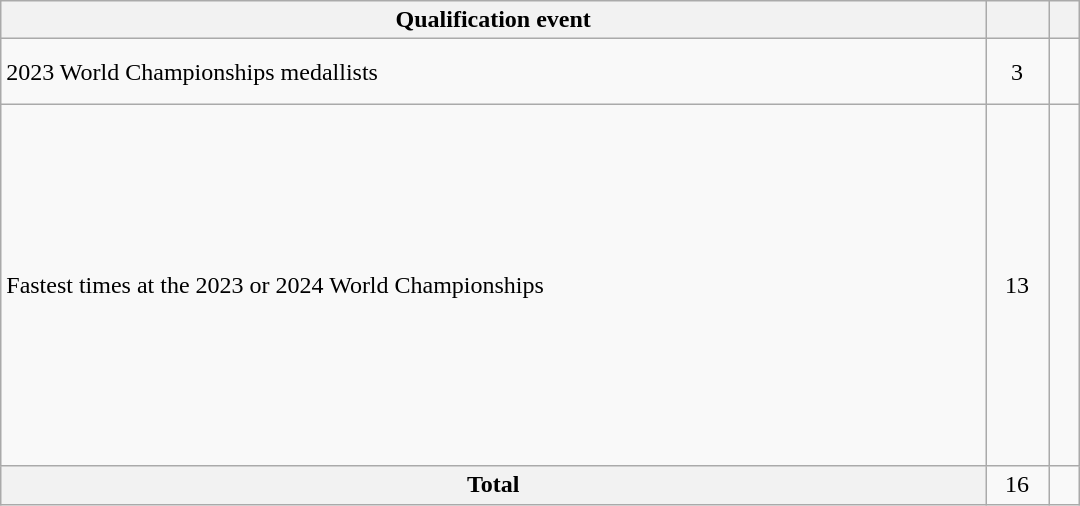<table class=wikitable style="text-align:left" width=720>
<tr>
<th scope="col">Qualification event</th>
<th scope="col"></th>
<th scope="col"></th>
</tr>
<tr>
<td>2023 World Championships medallists</td>
<td align=center>3</td>
<td><br><br></td>
</tr>
<tr>
<td>Fastest times at the 2023 or 2024 World Championships</td>
<td align=center>13</td>
<td> <br> <br> <br> <br> <br> <br> <br> <br> <br> <br> <br> <br> </td>
</tr>
<tr>
<th scope="row">Total</th>
<td align=center>16</td>
</tr>
</table>
